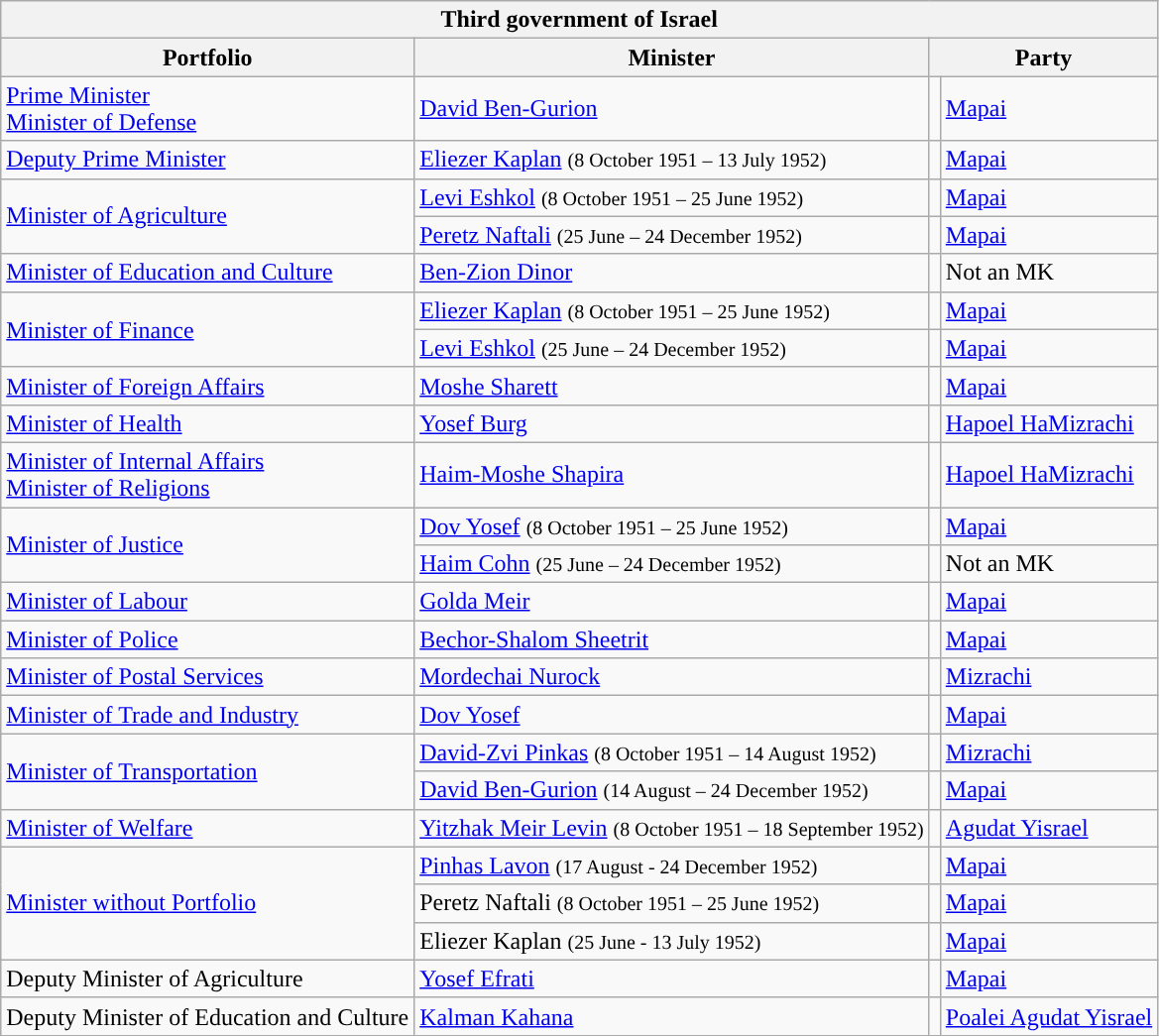<table class="wikitable sortable" style="text-align:left">
<tr>
<th colspan=4>Third government of Israel</th>
</tr>
<tr>
<th>Portfolio</th>
<th>Minister</th>
<th colspan=2>Party</th>
</tr>
<tr>
<td><a href='#'>Prime Minister</a><br><a href='#'>Minister of Defense</a></td>
<td><a href='#'>David Ben-Gurion</a></td>
<td style="background:"></td>
<td><a href='#'>Mapai</a></td>
</tr>
<tr>
<td><a href='#'>Deputy Prime Minister</a></td>
<td><a href='#'>Eliezer Kaplan</a> <small>(8 October 1951 – 13 July 1952)</small></td>
<td style="background:"></td>
<td><a href='#'>Mapai</a></td>
</tr>
<tr>
<td rowspan=2><a href='#'>Minister of Agriculture</a></td>
<td><a href='#'>Levi Eshkol</a> <small>(8 October 1951 – 25 June 1952)</small></td>
<td style="background:"></td>
<td><a href='#'>Mapai</a></td>
</tr>
<tr>
<td><a href='#'>Peretz Naftali</a> <small>(25 June – 24 December 1952)</small></td>
<td style="background:"></td>
<td><a href='#'>Mapai</a></td>
</tr>
<tr>
<td><a href='#'>Minister of Education and Culture</a></td>
<td><a href='#'>Ben-Zion Dinor</a></td>
<td style="background:"></td>
<td>Not an MK</td>
</tr>
<tr>
<td rowspan=2><a href='#'>Minister of Finance</a></td>
<td><a href='#'>Eliezer Kaplan</a> <small>(8 October 1951 – 25 June 1952)</small></td>
<td style="background:"></td>
<td><a href='#'>Mapai</a></td>
</tr>
<tr>
<td><a href='#'>Levi Eshkol</a> <small>(25 June – 24 December 1952)</small></td>
<td style="background:"></td>
<td><a href='#'>Mapai</a></td>
</tr>
<tr>
<td><a href='#'>Minister of Foreign Affairs</a></td>
<td><a href='#'>Moshe Sharett</a></td>
<td style="background:"></td>
<td><a href='#'>Mapai</a></td>
</tr>
<tr>
<td><a href='#'>Minister of Health</a></td>
<td><a href='#'>Yosef Burg</a></td>
<td style="background:"></td>
<td><a href='#'>Hapoel HaMizrachi</a></td>
</tr>
<tr>
<td><a href='#'>Minister of Internal Affairs</a><br><a href='#'>Minister of Religions</a></td>
<td><a href='#'>Haim-Moshe Shapira</a></td>
<td style="background:"></td>
<td><a href='#'>Hapoel HaMizrachi</a></td>
</tr>
<tr>
<td rowspan=2><a href='#'>Minister of Justice</a></td>
<td><a href='#'>Dov Yosef</a> <small>(8 October 1951 – 25 June 1952)</small></td>
<td style="background:"></td>
<td><a href='#'>Mapai</a></td>
</tr>
<tr>
<td><a href='#'>Haim Cohn</a> <small>(25 June – 24 December 1952)</small></td>
<td bgcolor=></td>
<td>Not an MK</td>
</tr>
<tr>
<td><a href='#'>Minister of Labour</a></td>
<td><a href='#'>Golda Meir</a></td>
<td style="background:"></td>
<td><a href='#'>Mapai</a></td>
</tr>
<tr>
<td><a href='#'>Minister of Police</a></td>
<td><a href='#'>Bechor-Shalom Sheetrit</a></td>
<td style="background:"></td>
<td><a href='#'>Mapai</a></td>
</tr>
<tr>
<td><a href='#'>Minister of Postal Services</a></td>
<td><a href='#'>Mordechai Nurock</a></td>
<td style="background:"></td>
<td><a href='#'>Mizrachi</a></td>
</tr>
<tr>
<td><a href='#'>Minister of Trade and Industry</a></td>
<td><a href='#'>Dov Yosef</a></td>
<td style="background:"></td>
<td><a href='#'>Mapai</a></td>
</tr>
<tr>
<td rowspan=2><a href='#'>Minister of Transportation</a></td>
<td><a href='#'>David-Zvi Pinkas</a> <small>(8 October 1951 – 14 August 1952)</small></td>
<td style="background:"></td>
<td><a href='#'>Mizrachi</a></td>
</tr>
<tr>
<td><a href='#'>David Ben-Gurion</a> <small>(14 August – 24 December 1952)</small></td>
<td style="background:"></td>
<td><a href='#'>Mapai</a></td>
</tr>
<tr>
<td><a href='#'>Minister of Welfare</a></td>
<td><a href='#'>Yitzhak Meir Levin</a> <small>(8 October 1951 – 18 September 1952)</small></td>
<td style="background:"></td>
<td><a href='#'>Agudat Yisrael</a></td>
</tr>
<tr>
<td rowspan="3"><a href='#'>Minister without Portfolio</a></td>
<td><a href='#'>Pinhas Lavon</a> <small>(17 August - 24 December 1952)</small></td>
<td style="background:"></td>
<td><a href='#'>Mapai</a></td>
</tr>
<tr>
<td>Peretz Naftali <small>(8 October 1951 – 25 June 1952)</small></td>
<td style="background:"></td>
<td><a href='#'>Mapai</a></td>
</tr>
<tr>
<td>Eliezer Kaplan <small>(25 June - 13 July 1952)</small></td>
<td style="background:"></td>
<td><a href='#'>Mapai</a></td>
</tr>
<tr>
<td>Deputy Minister of Agriculture</td>
<td><a href='#'>Yosef Efrati</a></td>
<td style="background:"></td>
<td><a href='#'>Mapai</a></td>
</tr>
<tr>
<td>Deputy Minister of Education and Culture</td>
<td><a href='#'>Kalman Kahana</a></td>
<td style="background:"></td>
<td><a href='#'>Poalei Agudat Yisrael</a></td>
</tr>
</table>
